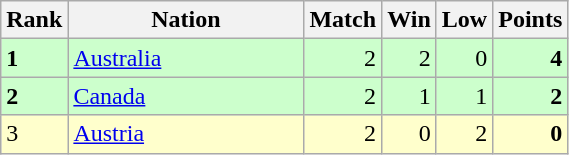<table class="wikitable">
<tr>
<th width=20>Rank</th>
<th width=150>Nation</th>
<th width=20>Match</th>
<th width=20>Win</th>
<th width=20>Low</th>
<th width=20>Points</th>
</tr>
<tr align="right" style="background:#ccffcc;">
<td align="left"><strong>1</strong></td>
<td align="left"> <a href='#'>Australia</a></td>
<td>2</td>
<td>2</td>
<td>0</td>
<td><strong>4</strong></td>
</tr>
<tr align="right" style="background:#ccffcc;">
<td align="left"><strong>2</strong></td>
<td align="left"> <a href='#'>Canada</a></td>
<td>2</td>
<td>1</td>
<td>1</td>
<td><strong>2</strong></td>
</tr>
<tr align="right" style="background:#ffffcc;">
<td align="left">3</td>
<td align="left"> <a href='#'>Austria</a></td>
<td>2</td>
<td>0</td>
<td>2</td>
<td><strong>0</strong></td>
</tr>
</table>
